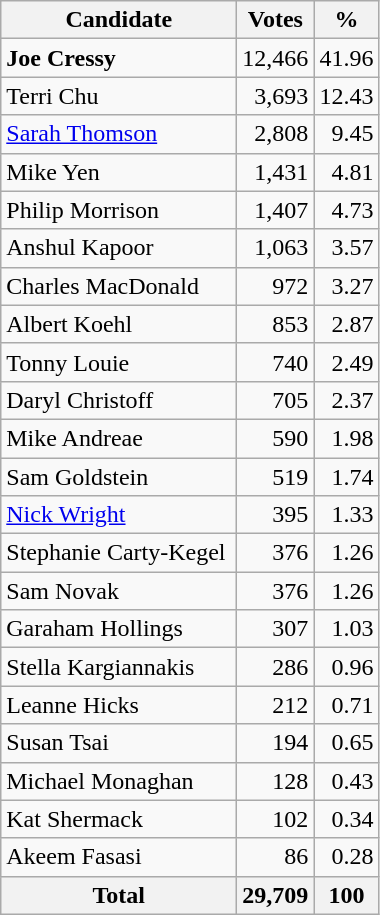<table class="wikitable">
<tr>
<th width="150px" bgcolor="#DDDDFF">Candidate</th>
<th bgcolor="#DDDDFF">Votes</th>
<th bgcolor="#DDDDFF">%</th>
</tr>
<tr>
<td><strong>Joe Cressy</strong></td>
<td align="right">12,466</td>
<td align="right">41.96</td>
</tr>
<tr>
<td>Terri Chu</td>
<td align="right">3,693</td>
<td align="right">12.43</td>
</tr>
<tr>
<td><a href='#'>Sarah Thomson</a></td>
<td align="right">2,808</td>
<td align="right">9.45</td>
</tr>
<tr>
<td>Mike Yen</td>
<td align="right">1,431</td>
<td align="right">4.81</td>
</tr>
<tr>
<td>Philip Morrison</td>
<td align="right">1,407</td>
<td align="right">4.73</td>
</tr>
<tr>
<td>Anshul Kapoor</td>
<td align="right">1,063</td>
<td align="right">3.57</td>
</tr>
<tr>
<td>Charles MacDonald</td>
<td align="right">972</td>
<td align="right">3.27</td>
</tr>
<tr>
<td>Albert Koehl</td>
<td align="right">853</td>
<td align="right">2.87</td>
</tr>
<tr>
<td>Tonny Louie</td>
<td align="right">740</td>
<td align="right">2.49</td>
</tr>
<tr>
<td>Daryl Christoff</td>
<td align="right">705</td>
<td align="right">2.37</td>
</tr>
<tr>
<td>Mike Andreae</td>
<td align="right">590</td>
<td align="right">1.98</td>
</tr>
<tr>
<td>Sam Goldstein</td>
<td align="right">519</td>
<td align="right">1.74</td>
</tr>
<tr>
<td><a href='#'>Nick Wright</a></td>
<td align="right">395</td>
<td align="right">1.33</td>
</tr>
<tr>
<td>Stephanie Carty-Kegel</td>
<td align="right">376</td>
<td align="right">1.26</td>
</tr>
<tr>
<td>Sam Novak</td>
<td align="right">376</td>
<td align="right">1.26</td>
</tr>
<tr>
<td>Garaham Hollings</td>
<td align="right">307</td>
<td align="right">1.03</td>
</tr>
<tr>
<td>Stella Kargiannakis</td>
<td align="right">286</td>
<td align="right">0.96</td>
</tr>
<tr>
<td>Leanne Hicks</td>
<td align="right">212</td>
<td align="right">0.71</td>
</tr>
<tr>
<td>Susan Tsai</td>
<td align="right">194</td>
<td align="right">0.65</td>
</tr>
<tr>
<td>Michael Monaghan</td>
<td align="right">128</td>
<td align="right">0.43</td>
</tr>
<tr>
<td>Kat Shermack</td>
<td align="right">102</td>
<td align="right">0.34</td>
</tr>
<tr>
<td>Akeem Fasasi</td>
<td align="right">86</td>
<td align="right">0.28</td>
</tr>
<tr>
<th>Total</th>
<th align="right">29,709</th>
<th align="right">100</th>
</tr>
</table>
